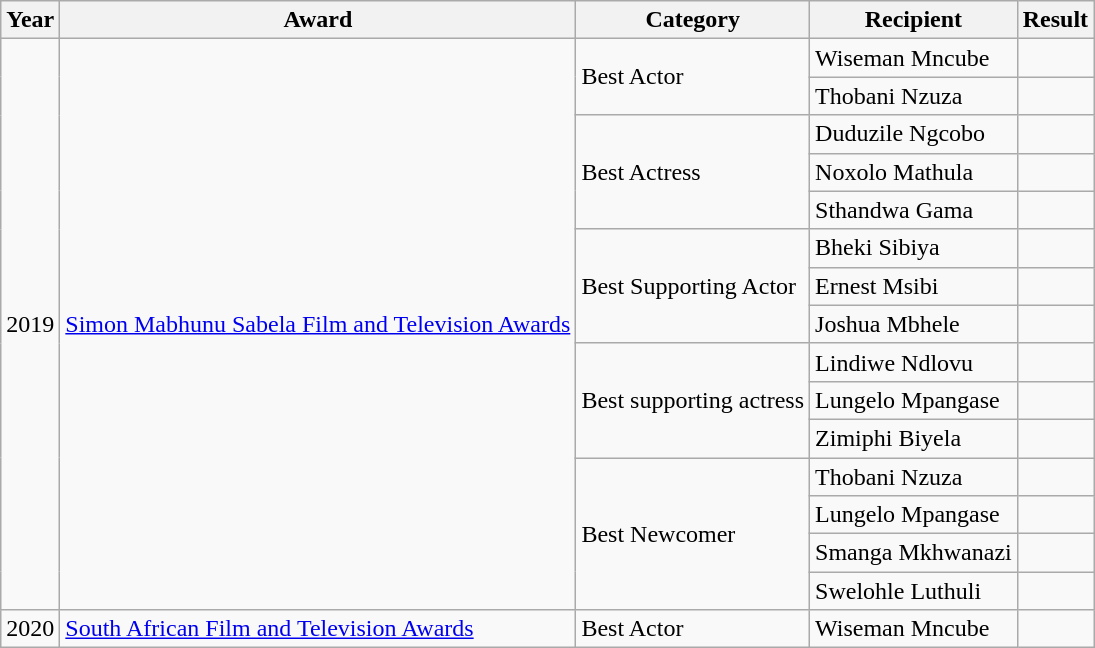<table class="wikitable">
<tr>
<th>Year</th>
<th>Award</th>
<th>Category</th>
<th>Recipient</th>
<th>Result</th>
</tr>
<tr>
<td rowspan=15>2019</td>
<td rowspan=15><a href='#'>Simon Mabhunu Sabela Film and Television Awards</a></td>
<td rowspan=2>Best Actor</td>
<td>Wiseman Mncube</td>
<td></td>
</tr>
<tr>
<td>Thobani Nzuza</td>
<td></td>
</tr>
<tr>
<td rowspan=3>Best Actress</td>
<td>Duduzile Ngcobo</td>
<td></td>
</tr>
<tr>
<td>Noxolo Mathula</td>
<td></td>
</tr>
<tr>
<td>Sthandwa Gama</td>
<td></td>
</tr>
<tr>
<td rowspan=3>Best Supporting Actor</td>
<td>Bheki Sibiya</td>
<td></td>
</tr>
<tr>
<td>Ernest Msibi</td>
<td></td>
</tr>
<tr>
<td>Joshua Mbhele</td>
<td></td>
</tr>
<tr>
<td rowspan=3>Best supporting actress</td>
<td>Lindiwe Ndlovu</td>
<td></td>
</tr>
<tr>
<td>Lungelo Mpangase</td>
<td></td>
</tr>
<tr>
<td>Zimiphi Biyela</td>
<td></td>
</tr>
<tr>
<td rowspan=4>Best Newcomer</td>
<td>Thobani Nzuza</td>
<td></td>
</tr>
<tr>
<td>Lungelo Mpangase</td>
<td></td>
</tr>
<tr>
<td>Smanga Mkhwanazi</td>
<td></td>
</tr>
<tr>
<td>Swelohle Luthuli</td>
<td></td>
</tr>
<tr>
<td rowspan=1>2020</td>
<td><a href='#'>South African Film and Television Awards</a></td>
<td rowspan=1>Best Actor</td>
<td>Wiseman Mncube</td>
<td></td>
</tr>
</table>
